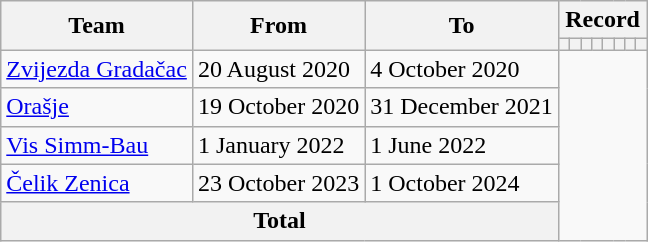<table class="wikitable" style="text-align: center">
<tr>
<th rowspan="2">Team</th>
<th rowspan="2">From</th>
<th rowspan="2">To</th>
<th colspan="8">Record</th>
</tr>
<tr>
<th></th>
<th></th>
<th></th>
<th></th>
<th></th>
<th></th>
<th></th>
<th></th>
</tr>
<tr>
<td align="left"><a href='#'>Zvijezda Gradačac</a></td>
<td align="left">20 August 2020</td>
<td align="left">4 October 2020<br></td>
</tr>
<tr>
<td align="left"><a href='#'>Orašje</a></td>
<td align="left">19 October 2020</td>
<td align="left">31 December 2021<br></td>
</tr>
<tr>
<td align="left"><a href='#'>Vis Simm-Bau</a></td>
<td align="left">1 January 2022</td>
<td align="left">1 June 2022<br></td>
</tr>
<tr>
<td align="left"><a href='#'>Čelik Zenica</a></td>
<td align="left">23 October 2023</td>
<td align="left">1 October 2024<br></td>
</tr>
<tr>
<th colspan="3">Total<br></th>
</tr>
</table>
